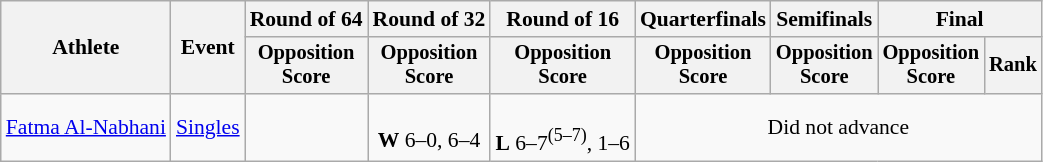<table class=wikitable style="font-size:90%; text-align:center;">
<tr>
<th rowspan="2">Athlete</th>
<th rowspan="2">Event</th>
<th>Round of 64</th>
<th>Round of 32</th>
<th>Round of 16</th>
<th>Quarterfinals</th>
<th>Semifinals</th>
<th colspan=2>Final</th>
</tr>
<tr style="font-size:95%">
<th>Opposition<br>Score</th>
<th>Opposition<br>Score</th>
<th>Opposition<br>Score</th>
<th>Opposition<br>Score</th>
<th>Opposition<br>Score</th>
<th>Opposition<br>Score</th>
<th>Rank</th>
</tr>
<tr>
<td align=left><a href='#'>Fatma Al-Nabhani</a></td>
<td align=left><a href='#'>Singles</a></td>
<td></td>
<td><br><strong>W</strong> 6–0, 6–4</td>
<td><br><strong>L</strong> 6–7<sup>(5–7)</sup>, 1–6</td>
<td colspan=4>Did not advance</td>
</tr>
</table>
